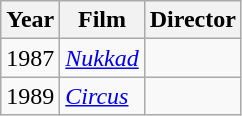<table class="wikitable">
<tr>
<th>Year</th>
<th>Film</th>
<th>Director</th>
</tr>
<tr>
<td>1987</td>
<td><em><a href='#'>Nukkad</a></em></td>
<td></td>
</tr>
<tr>
<td>1989</td>
<td><em><a href='#'>Circus</a></em></td>
<td></td>
</tr>
</table>
